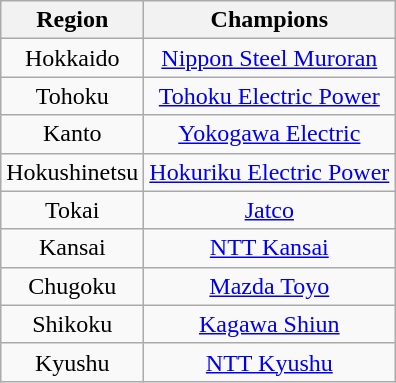<table class="wikitable" style="text-align:center;">
<tr>
<th>Region</th>
<th>Champions</th>
</tr>
<tr>
<td>Hokkaido</td>
<td><a href='#'>Nippon Steel Muroran</a></td>
</tr>
<tr>
<td>Tohoku</td>
<td><a href='#'>Tohoku Electric Power</a></td>
</tr>
<tr>
<td>Kanto</td>
<td><a href='#'>Yokogawa Electric</a></td>
</tr>
<tr>
<td>Hokushinetsu</td>
<td><a href='#'>Hokuriku Electric Power</a></td>
</tr>
<tr>
<td>Tokai</td>
<td><a href='#'>Jatco</a></td>
</tr>
<tr>
<td>Kansai</td>
<td><a href='#'>NTT Kansai</a></td>
</tr>
<tr>
<td>Chugoku</td>
<td><a href='#'>Mazda Toyo</a></td>
</tr>
<tr>
<td>Shikoku</td>
<td><a href='#'>Kagawa Shiun</a></td>
</tr>
<tr>
<td>Kyushu</td>
<td><a href='#'>NTT Kyushu</a></td>
</tr>
</table>
